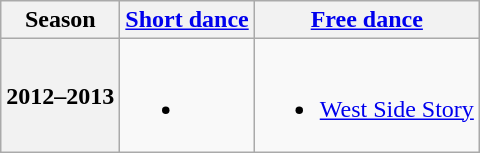<table class=wikitable style=text-align:center>
<tr>
<th>Season</th>
<th><a href='#'>Short dance</a></th>
<th><a href='#'>Free dance</a></th>
</tr>
<tr>
<th>2012–2013 <br> </th>
<td><br><ul><li></li></ul></td>
<td><br><ul><li><a href='#'>West Side Story</a> <br></li></ul></td>
</tr>
</table>
